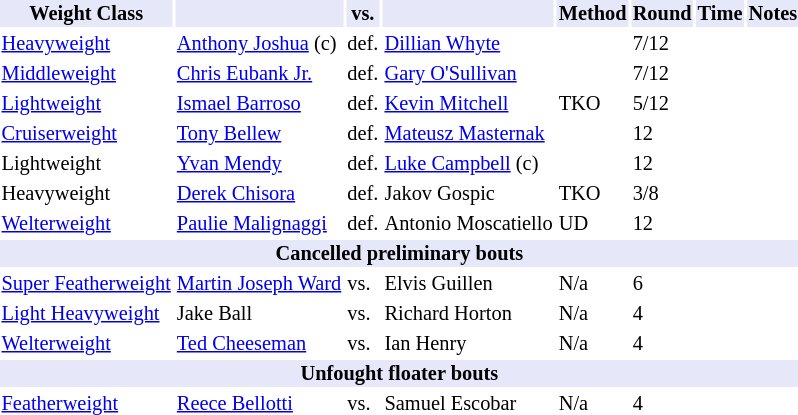<table class="toccolours" style="font-size: 85%;">
<tr>
<th style="background:#e6e8fa; color:#000; text-align:center;">Weight Class</th>
<th style="background:#e6e8fa; color:#000; text-align:center;"></th>
<th style="background:#e6e8fa; color:#000; text-align:center;">vs.</th>
<th style="background:#e6e8fa; color:#000; text-align:center;"></th>
<th style="background:#e6e8fa; color:#000; text-align:center;">Method</th>
<th style="background:#e6e8fa; color:#000; text-align:center;">Round</th>
<th style="background:#e6e8fa; color:#000; text-align:center;">Time</th>
<th style="background:#e6e8fa; color:#000; text-align:center;">Notes</th>
</tr>
<tr>
<td><a href='#'>Heavyweight</a></td>
<td><a href='#'>Anthony Joshua</a> (c)</td>
<td>def.</td>
<td><a href='#'>Dillian Whyte</a></td>
<td></td>
<td>7/12</td>
<td></td>
<td></td>
</tr>
<tr>
<td><a href='#'>Middleweight</a></td>
<td><a href='#'>Chris Eubank Jr.</a></td>
<td>def.</td>
<td><a href='#'>Gary O'Sullivan</a></td>
<td></td>
<td>7/12</td>
<td></td>
<td></td>
</tr>
<tr>
<td><a href='#'>Lightweight</a></td>
<td><a href='#'>Ismael Barroso</a></td>
<td>def.</td>
<td><a href='#'>Kevin Mitchell</a></td>
<td>TKO</td>
<td>5/12</td>
<td></td>
<td></td>
</tr>
<tr>
<td><a href='#'>Cruiserweight</a></td>
<td><a href='#'>Tony Bellew</a></td>
<td>def.</td>
<td><a href='#'>Mateusz Masternak</a></td>
<td></td>
<td>12</td>
<td></td>
<td></td>
</tr>
<tr>
<td>Lightweight</td>
<td><a href='#'>Yvan Mendy</a></td>
<td>def.</td>
<td><a href='#'>Luke Campbell</a> (c)</td>
<td></td>
<td>12</td>
<td></td>
<td></td>
</tr>
<tr>
<td>Heavyweight</td>
<td><a href='#'>Derek Chisora</a></td>
<td>def.</td>
<td>Jakov Gospic</td>
<td>TKO</td>
<td>3/8</td>
<td></td>
<td></td>
</tr>
<tr>
<td><a href='#'>Welterweight</a></td>
<td><a href='#'>Paulie Malignaggi</a></td>
<td>def.</td>
<td>Antonio Moscatiello</td>
<td>UD</td>
<td>12</td>
<td></td>
<td></td>
</tr>
<tr>
<th colspan="8" style="background-color: #e6e8fa;">Cancelled preliminary bouts</th>
</tr>
<tr>
<td><a href='#'>Super Featherweight</a></td>
<td><a href='#'>Martin Joseph Ward</a></td>
<td>vs.</td>
<td>Elvis Guillen</td>
<td>N/a</td>
<td>6</td>
<td></td>
<td></td>
</tr>
<tr>
<td><a href='#'>Light Heavyweight</a></td>
<td>Jake Ball</td>
<td>vs.</td>
<td>Richard Horton</td>
<td>N/a</td>
<td>4</td>
<td></td>
<td></td>
</tr>
<tr>
<td><a href='#'>Welterweight</a></td>
<td><a href='#'>Ted Cheeseman</a></td>
<td>vs.</td>
<td>Ian Henry</td>
<td>N/a</td>
<td>4</td>
<td></td>
<td></td>
</tr>
<tr>
<th colspan="8"style="background-color:#e6e8fa;">Unfought floater bouts</th>
</tr>
<tr>
<td><a href='#'>Featherweight</a></td>
<td><a href='#'>Reece Bellotti</a></td>
<td>vs.</td>
<td>Samuel Escobar</td>
<td>N/a</td>
<td>4</td>
<td></td>
<td></td>
</tr>
</table>
